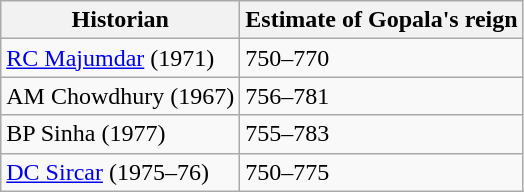<table class="wikitable">
<tr>
<th>Historian</th>
<th>Estimate of Gopala's reign</th>
</tr>
<tr>
<td><a href='#'>RC Majumdar</a> (1971)</td>
<td>750–770</td>
</tr>
<tr>
<td>AM Chowdhury (1967)</td>
<td>756–781</td>
</tr>
<tr>
<td>BP Sinha (1977)</td>
<td>755–783</td>
</tr>
<tr>
<td><a href='#'>DC Sircar</a> (1975–76)</td>
<td>750–775</td>
</tr>
</table>
